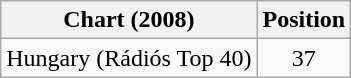<table class="wikitable">
<tr>
<th>Chart (2008)</th>
<th>Position</th>
</tr>
<tr>
<td>Hungary (Rádiós Top 40)</td>
<td align="center">37</td>
</tr>
</table>
